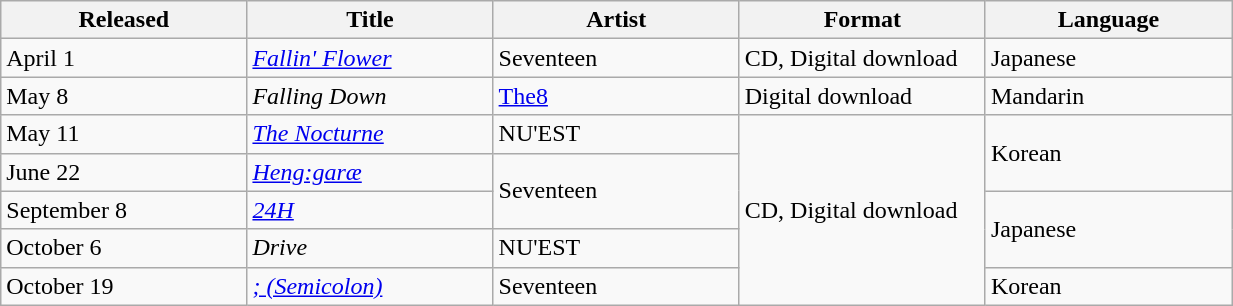<table class="wikitable sortable" align="left center" style="width:65%;">
<tr>
<th style="width:20%;">Released</th>
<th style="width:20%;">Title</th>
<th style="width:20%;">Artist</th>
<th style="width:20%;">Format</th>
<th style="width:20%;">Language</th>
</tr>
<tr>
<td>April 1</td>
<td><em><a href='#'>Fallin' Flower</a></em></td>
<td>Seventeen</td>
<td>CD, Digital download</td>
<td>Japanese</td>
</tr>
<tr>
<td>May 8</td>
<td><em>Falling Down</em></td>
<td><a href='#'>The8</a></td>
<td>Digital download</td>
<td>Mandarin</td>
</tr>
<tr>
<td>May 11</td>
<td><em><a href='#'>The Nocturne</a></em></td>
<td rowspan="1">NU'EST</td>
<td rowspan="5">CD, Digital download</td>
<td rowspan="2">Korean</td>
</tr>
<tr>
<td>June 22</td>
<td><em><a href='#'>Heng:garæ</a></em></td>
<td rowspan="2">Seventeen</td>
</tr>
<tr>
<td>September 8</td>
<td><em><a href='#'>24H</a></em></td>
<td rowspan="2">Japanese</td>
</tr>
<tr>
<td>October 6</td>
<td><em>Drive</em></td>
<td rowspan="1">NU'EST</td>
</tr>
<tr>
<td>October 19</td>
<td><em><a href='#'>; (Semicolon)</a></em></td>
<td>Seventeen</td>
<td>Korean</td>
</tr>
</table>
